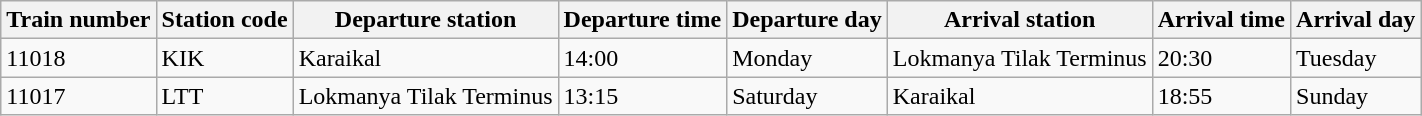<table class="wikitable">
<tr>
<th>Train number</th>
<th>Station code</th>
<th>Departure station</th>
<th>Departure time</th>
<th>Departure day</th>
<th>Arrival station</th>
<th>Arrival time</th>
<th>Arrival day</th>
</tr>
<tr>
<td>11018</td>
<td>KIK</td>
<td>Karaikal</td>
<td>14:00</td>
<td>Monday</td>
<td>Lokmanya Tilak Terminus</td>
<td>20:30</td>
<td>Tuesday</td>
</tr>
<tr>
<td>11017</td>
<td>LTT</td>
<td>Lokmanya Tilak Terminus</td>
<td>13:15</td>
<td>Saturday</td>
<td>Karaikal</td>
<td>18:55</td>
<td>Sunday</td>
</tr>
</table>
